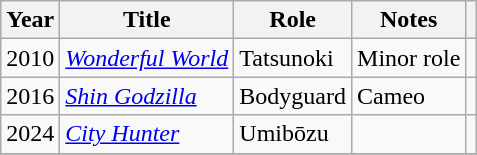<table class="wikitable">
<tr {| class="wikitable sortable">
<th>Year</th>
<th>Title</th>
<th>Role</th>
<th>Notes</th>
<th class="unsortable"></th>
</tr>
<tr>
<td>2010</td>
<td><em><a href='#'>Wonderful World</a></em></td>
<td>Tatsunoki</td>
<td>Minor role</td>
<td></td>
</tr>
<tr>
<td>2016</td>
<td><em><a href='#'>Shin Godzilla</a></em></td>
<td>Bodyguard</td>
<td>Cameo</td>
<td></td>
</tr>
<tr>
<td>2024</td>
<td><em><a href='#'>City Hunter</a></em></td>
<td>Umibōzu</td>
<td></td>
<td></td>
</tr>
<tr>
</tr>
</table>
